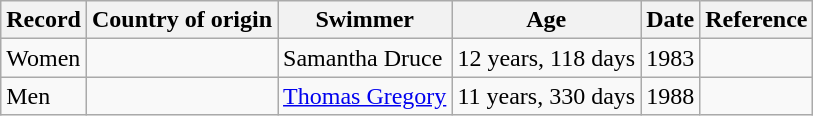<table class="wikitable">
<tr>
<th>Record</th>
<th>Country of origin</th>
<th>Swimmer</th>
<th>Age</th>
<th>Date</th>
<th>Reference</th>
</tr>
<tr>
<td>Women</td>
<td></td>
<td>Samantha Druce</td>
<td>12 years, 118 days</td>
<td>1983</td>
<td></td>
</tr>
<tr>
<td>Men</td>
<td></td>
<td><a href='#'>Thomas Gregory</a></td>
<td>11 years, 330 days</td>
<td>1988</td>
<td></td>
</tr>
</table>
